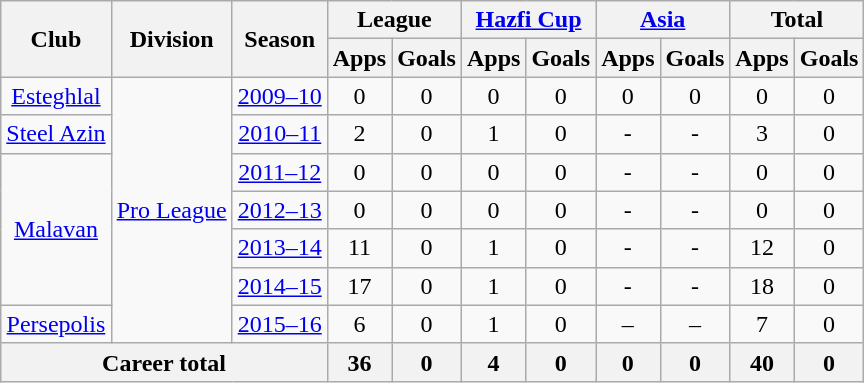<table class="wikitable" style="text-align: center;">
<tr>
<th rowspan="2">Club</th>
<th rowspan="2">Division</th>
<th rowspan="2">Season</th>
<th colspan="2">League</th>
<th colspan="2"><a href='#'>Hazfi Cup</a></th>
<th colspan="2"><a href='#'>Asia</a></th>
<th colspan="2">Total</th>
</tr>
<tr>
<th>Apps</th>
<th>Goals</th>
<th>Apps</th>
<th>Goals</th>
<th>Apps</th>
<th>Goals</th>
<th>Apps</th>
<th>Goals</th>
</tr>
<tr>
<td><a href='#'>Esteghlal</a></td>
<td rowspan="7"><a href='#'>Pro League</a></td>
<td><a href='#'>2009–10</a></td>
<td>0</td>
<td>0</td>
<td>0</td>
<td>0</td>
<td>0</td>
<td>0</td>
<td>0</td>
<td>0</td>
</tr>
<tr>
<td><a href='#'>Steel Azin</a></td>
<td><a href='#'>2010–11</a></td>
<td>2</td>
<td>0</td>
<td>1</td>
<td>0</td>
<td>-</td>
<td>-</td>
<td>3</td>
<td>0</td>
</tr>
<tr>
<td rowspan="4"><a href='#'>Malavan</a></td>
<td><a href='#'>2011–12</a></td>
<td>0</td>
<td>0</td>
<td>0</td>
<td>0</td>
<td>-</td>
<td>-</td>
<td>0</td>
<td>0</td>
</tr>
<tr>
<td><a href='#'>2012–13</a></td>
<td>0</td>
<td>0</td>
<td>0</td>
<td>0</td>
<td>-</td>
<td>-</td>
<td>0</td>
<td>0</td>
</tr>
<tr>
<td><a href='#'>2013–14</a></td>
<td>11</td>
<td>0</td>
<td>1</td>
<td>0</td>
<td>-</td>
<td>-</td>
<td>12</td>
<td>0</td>
</tr>
<tr>
<td><a href='#'>2014–15</a></td>
<td>17</td>
<td>0</td>
<td>1</td>
<td>0</td>
<td>-</td>
<td>-</td>
<td>18</td>
<td>0</td>
</tr>
<tr>
<td><a href='#'>Persepolis</a></td>
<td><a href='#'>2015–16</a></td>
<td>6</td>
<td>0</td>
<td>1</td>
<td>0</td>
<td>–</td>
<td>–</td>
<td>7</td>
<td>0</td>
</tr>
<tr>
<th colspan=3>Career total</th>
<th>36</th>
<th>0</th>
<th>4</th>
<th>0</th>
<th>0</th>
<th>0</th>
<th>40</th>
<th>0</th>
</tr>
</table>
